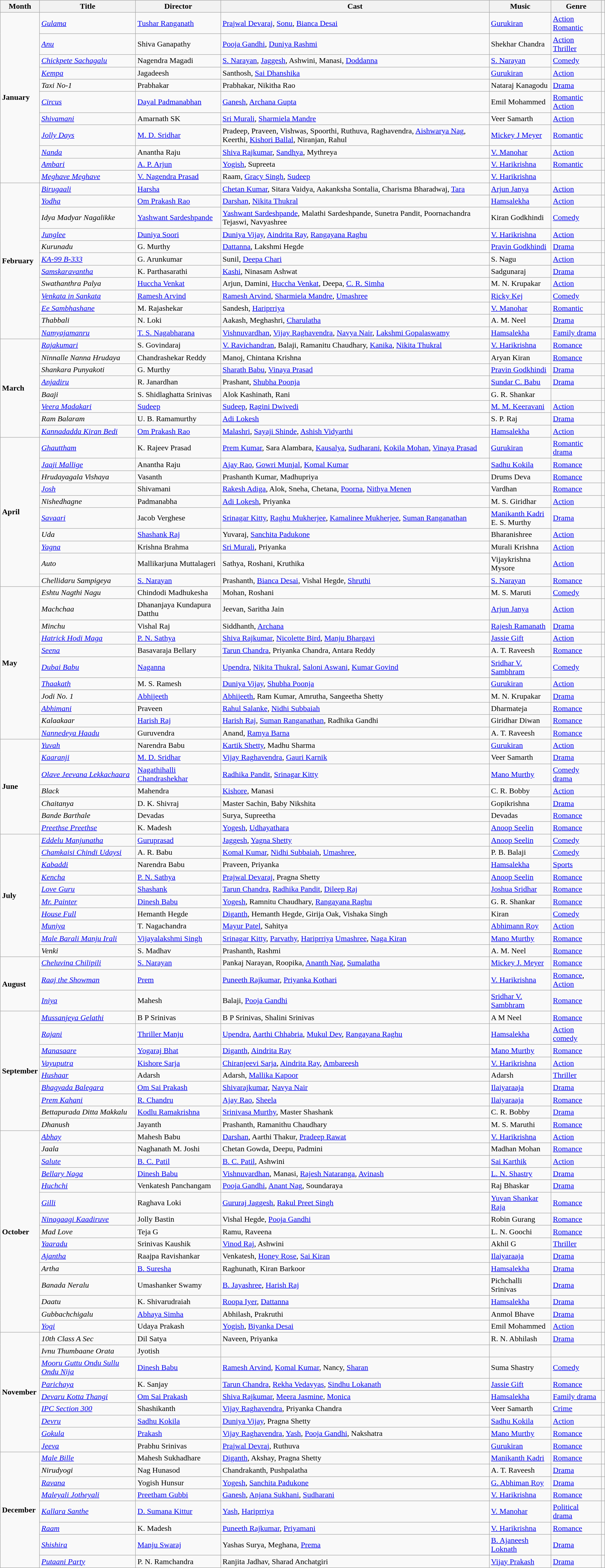<table class="wikitable">
<tr>
<th>Month</th>
<th>Title</th>
<th>Director</th>
<th>Cast</th>
<th>Music</th>
<th>Genre</th>
<th scope="col" class="unsortable"></th>
</tr>
<tr>
<td rowspan="11"><strong>January</strong></td>
<td><em><a href='#'>Gulama</a></em></td>
<td><a href='#'>Tushar Ranganath</a></td>
<td><a href='#'>Prajwal Devaraj</a>, <a href='#'>Sonu</a>, <a href='#'>Bianca Desai</a></td>
<td><a href='#'>Gurukiran</a></td>
<td><a href='#'>Action</a><br><a href='#'>Romantic</a></td>
<td></td>
</tr>
<tr>
<td><em><a href='#'>Anu</a></em></td>
<td>Shiva Ganapathy</td>
<td><a href='#'>Pooja Gandhi</a>, <a href='#'>Duniya Rashmi</a></td>
<td>Shekhar Chandra</td>
<td><a href='#'>Action</a><br><a href='#'>Thriller</a></td>
<td></td>
</tr>
<tr>
<td><em><a href='#'>Chickpete Sachagalu</a> </em></td>
<td>Nagendra Magadi</td>
<td><a href='#'>S. Narayan</a>, <a href='#'>Jaggesh</a>, Ashwini, Manasi, <a href='#'>Doddanna</a></td>
<td><a href='#'>S. Narayan</a></td>
<td><a href='#'>Comedy</a></td>
<td></td>
</tr>
<tr>
<td><em><a href='#'>Kempa</a></em></td>
<td>Jagadeesh</td>
<td>Santhosh, <a href='#'>Sai Dhanshika</a></td>
<td><a href='#'>Gurukiran</a></td>
<td><a href='#'>Action</a></td>
<td></td>
</tr>
<tr>
<td><em>Taxi No-1</em></td>
<td>Prabhakar</td>
<td>Prabhakar, Nikitha Rao</td>
<td>Nataraj Kanagodu</td>
<td><a href='#'>Drama</a></td>
<td></td>
</tr>
<tr>
<td><em><a href='#'>Circus</a></em></td>
<td><a href='#'>Dayal Padmanabhan</a></td>
<td><a href='#'>Ganesh</a>, <a href='#'>Archana Gupta</a></td>
<td>Emil Mohammed</td>
<td><a href='#'>Romantic</a><br><a href='#'>Action</a></td>
<td></td>
</tr>
<tr>
<td><em><a href='#'>Shivamani</a></em></td>
<td>Amarnath SK</td>
<td><a href='#'>Sri Murali</a>, <a href='#'>Sharmiela Mandre</a></td>
<td>Veer Samarth</td>
<td><a href='#'>Action</a></td>
<td></td>
</tr>
<tr>
<td><em><a href='#'>Jolly Days</a></em></td>
<td><a href='#'>M. D. Sridhar</a></td>
<td>Pradeep, Praveen, Vishwas, Spoorthi, Ruthuva, Raghavendra, <a href='#'>Aishwarya Nag</a>, Keerthi, <a href='#'>Kishori Ballal</a>, Niranjan, Rahul</td>
<td><a href='#'>Mickey J Meyer</a></td>
<td><a href='#'>Romantic</a></td>
<td></td>
</tr>
<tr>
<td><em><a href='#'>Nanda</a></em></td>
<td>Anantha Raju</td>
<td><a href='#'>Shiva Rajkumar</a>, <a href='#'>Sandhya</a>, Mythreya</td>
<td><a href='#'>V. Manohar</a></td>
<td><a href='#'>Action</a></td>
<td></td>
</tr>
<tr>
<td><em><a href='#'>Ambari</a></em></td>
<td><a href='#'>A. P. Arjun</a></td>
<td><a href='#'>Yogish</a>, Supreeta</td>
<td><a href='#'>V. Harikrishna</a></td>
<td><a href='#'>Romantic</a></td>
<td></td>
</tr>
<tr>
<td><em><a href='#'>Meghave Meghave</a></em></td>
<td><a href='#'>V. Nagendra Prasad</a></td>
<td>Raam, <a href='#'>Gracy Singh</a>, <a href='#'>Sudeep</a></td>
<td><a href='#'>V. Harikrishna</a></td>
<td></td>
<td></td>
</tr>
<tr>
<td rowspan="12"><strong>February</strong></td>
<td><em><a href='#'>Birugaali</a></em></td>
<td><a href='#'>Harsha</a></td>
<td><a href='#'>Chetan Kumar</a>, Sitara Vaidya, Aakanksha Sontalia, Charisma Bharadwaj, <a href='#'>Tara</a></td>
<td><a href='#'>Arjun Janya</a></td>
<td><a href='#'>Action</a></td>
<td></td>
</tr>
<tr>
<td><em><a href='#'>Yodha</a></em></td>
<td><a href='#'>Om Prakash Rao</a></td>
<td><a href='#'>Darshan</a>, <a href='#'>Nikita Thukral</a></td>
<td><a href='#'>Hamsalekha</a></td>
<td><a href='#'>Action</a></td>
<td></td>
</tr>
<tr>
<td><em>Idya Madyar Nagalikke</em></td>
<td><a href='#'>Yashwant Sardeshpande</a></td>
<td><a href='#'>Yashwant Sardeshpande</a>, Malathi Sardeshpande, Sunetra Pandit, Poornachandra Tejaswi, Navyashree</td>
<td>Kiran Godkhindi</td>
<td><a href='#'>Comedy</a></td>
<td></td>
</tr>
<tr>
<td><em><a href='#'>Junglee</a></em></td>
<td><a href='#'>Duniya Soori</a></td>
<td><a href='#'>Duniya Vijay</a>, <a href='#'>Aindrita Ray</a>, <a href='#'>Rangayana Raghu</a></td>
<td><a href='#'>V. Harikrishna</a></td>
<td><a href='#'>Action</a></td>
<td></td>
</tr>
<tr>
<td><em>Kurunadu</em></td>
<td>G. Murthy</td>
<td><a href='#'>Dattanna</a>, Lakshmi Hegde</td>
<td><a href='#'>Pravin Godkhindi</a></td>
<td><a href='#'>Drama</a></td>
<td></td>
</tr>
<tr>
<td><em><a href='#'>KA-99 B-333</a></em></td>
<td>G. Arunkumar</td>
<td>Sunil, <a href='#'>Deepa Chari</a></td>
<td>S. Nagu</td>
<td><a href='#'>Action</a></td>
<td></td>
</tr>
<tr>
<td><em><a href='#'>Samskaravantha</a></em></td>
<td>K. Parthasarathi</td>
<td><a href='#'>Kashi</a>, Ninasam Ashwat</td>
<td>Sadgunaraj</td>
<td><a href='#'>Drama</a></td>
<td></td>
</tr>
<tr>
<td><em>Swathanthra Palya</em></td>
<td><a href='#'>Huccha Venkat</a></td>
<td>Arjun, Damini, <a href='#'>Huccha Venkat</a>, Deepa, <a href='#'>C. R. Simha</a></td>
<td>M. N. Krupakar</td>
<td><a href='#'>Action</a></td>
<td></td>
</tr>
<tr>
<td><em><a href='#'>Venkata in Sankata</a></em></td>
<td><a href='#'>Ramesh Arvind</a></td>
<td><a href='#'>Ramesh Arvind</a>, <a href='#'>Sharmiela Mandre</a>, <a href='#'>Umashree</a></td>
<td><a href='#'>Ricky Kej</a></td>
<td><a href='#'>Comedy</a></td>
<td></td>
</tr>
<tr>
<td><em><a href='#'>Ee Sambhashane</a></em></td>
<td>M. Rajashekar</td>
<td>Sandesh, <a href='#'>Hariprriya</a></td>
<td><a href='#'>V. Manohar</a></td>
<td><a href='#'>Romantic</a></td>
<td></td>
</tr>
<tr>
<td><em>Thabbali</em></td>
<td>N. Loki</td>
<td>Aakash, Meghashri, <a href='#'>Charulatha</a></td>
<td>A. M. Neel</td>
<td><a href='#'>Drama</a></td>
<td></td>
</tr>
<tr>
<td><em><a href='#'>Namyajamanru</a></em></td>
<td><a href='#'>T. S. Nagabharana</a></td>
<td><a href='#'>Vishnuvardhan</a>, <a href='#'>Vijay Raghavendra</a>, <a href='#'>Navya Nair</a>, <a href='#'>Lakshmi Gopalaswamy</a></td>
<td><a href='#'>Hamsalekha</a></td>
<td><a href='#'>Family drama</a></td>
<td></td>
</tr>
<tr>
<td rowspan="8"><strong>March</strong></td>
<td><em><a href='#'>Rajakumari</a></em></td>
<td>S. Govindaraj</td>
<td><a href='#'>V. Ravichandran</a>, Balaji, Ramanitu Chaudhary, <a href='#'>Kanika</a>, <a href='#'>Nikita Thukral</a></td>
<td><a href='#'>V. Harikrishna</a></td>
<td><a href='#'>Romance</a></td>
<td></td>
</tr>
<tr>
<td><em>Ninnalle Nanna Hrudaya</em></td>
<td>Chandrashekar Reddy</td>
<td>Manoj, Chintana Krishna</td>
<td>Aryan Kiran</td>
<td><a href='#'>Romance</a></td>
<td></td>
</tr>
<tr>
<td><em>Shankara Punyakoti</em></td>
<td>G. Murthy</td>
<td><a href='#'>Sharath Babu</a>, <a href='#'>Vinaya Prasad</a></td>
<td><a href='#'>Pravin Godkhindi</a></td>
<td><a href='#'>Drama</a></td>
<td></td>
</tr>
<tr>
<td><em><a href='#'>Anjadiru</a></em></td>
<td>R. Janardhan</td>
<td>Prashant, <a href='#'>Shubha Poonja</a></td>
<td><a href='#'>Sundar C. Babu</a></td>
<td><a href='#'>Drama</a></td>
<td></td>
</tr>
<tr>
<td><em>Baaji</em></td>
<td>S. Shidlaghatta Srinivas</td>
<td>Alok Kashinath, Rani</td>
<td>G. R. Shankar</td>
<td></td>
<td></td>
</tr>
<tr>
<td><em><a href='#'>Veera Madakari</a></em></td>
<td><a href='#'>Sudeep</a></td>
<td><a href='#'>Sudeep</a>, <a href='#'>Ragini Dwivedi</a></td>
<td><a href='#'>M. M. Keeravani</a></td>
<td><a href='#'>Action</a></td>
<td></td>
</tr>
<tr>
<td><em>Ram Balaram</em></td>
<td>U. B. Ramamurthy</td>
<td><a href='#'>Adi Lokesh</a></td>
<td>S. P. Raj</td>
<td><a href='#'>Drama</a></td>
<td></td>
</tr>
<tr>
<td><em><a href='#'>Kannadadda Kiran Bedi</a></em></td>
<td><a href='#'>Om Prakash Rao</a></td>
<td><a href='#'>Malashri</a>, <a href='#'>Sayaji Shinde</a>, <a href='#'>Ashish Vidyarthi</a></td>
<td><a href='#'>Hamsalekha</a></td>
<td><a href='#'>Action</a></td>
<td></td>
</tr>
<tr>
<td rowspan="10"><strong>April</strong></td>
<td><em><a href='#'>Ghauttham</a></em></td>
<td>K. Rajeev Prasad</td>
<td><a href='#'>Prem Kumar</a>, Sara Alambara, <a href='#'>Kausalya</a>, <a href='#'>Sudharani</a>, <a href='#'>Kokila Mohan</a>, <a href='#'>Vinaya Prasad</a></td>
<td><a href='#'>Gurukiran</a></td>
<td><a href='#'>Romantic drama</a></td>
<td></td>
</tr>
<tr>
<td><em><a href='#'>Jaaji Mallige</a></em></td>
<td>Anantha Raju</td>
<td><a href='#'>Ajay Rao</a>, <a href='#'>Gowri Munjal</a>, <a href='#'>Komal Kumar</a></td>
<td><a href='#'>Sadhu Kokila</a></td>
<td><a href='#'>Romance</a></td>
<td></td>
</tr>
<tr>
<td><em>Hrudayagala Vishaya</em></td>
<td>Vasanth</td>
<td>Prashanth Kumar, Madhupriya</td>
<td>Drums Deva</td>
<td><a href='#'>Romance</a></td>
<td></td>
</tr>
<tr>
<td><em><a href='#'>Josh</a></em></td>
<td>Shivamani</td>
<td><a href='#'>Rakesh Adiga</a>, Alok, Sneha, Chetana, <a href='#'>Poorna</a>, <a href='#'>Nithya Menen</a></td>
<td>Vardhan</td>
<td><a href='#'>Romance</a></td>
<td></td>
</tr>
<tr>
<td><em>Nishedhagne</em></td>
<td>Padmanabha</td>
<td><a href='#'>Adi Lokesh</a>, Priyanka</td>
<td>M. S. Giridhar</td>
<td><a href='#'>Action</a></td>
<td></td>
</tr>
<tr>
<td><em><a href='#'>Savaari</a></em></td>
<td>Jacob Verghese</td>
<td><a href='#'>Srinagar Kitty</a>, <a href='#'>Raghu Mukherjee</a>, <a href='#'>Kamalinee Mukherjee</a>, <a href='#'>Suman Ranganathan</a></td>
<td><a href='#'>Manikanth Kadri</a> <br> E. S. Murthy</td>
<td><a href='#'>Drama</a></td>
<td></td>
</tr>
<tr>
<td><em>Uda</em></td>
<td><a href='#'>Shashank Raj</a></td>
<td>Yuvaraj, <a href='#'>Sanchita Padukone</a></td>
<td>Bharanishree</td>
<td><a href='#'>Action</a></td>
<td></td>
</tr>
<tr>
<td><em><a href='#'>Yagna</a></em></td>
<td>Krishna Brahma</td>
<td><a href='#'>Sri Murali</a>, Priyanka</td>
<td>Murali Krishna</td>
<td><a href='#'>Action</a></td>
<td></td>
</tr>
<tr>
<td><em>Auto</em></td>
<td>Mallikarjuna Muttalageri</td>
<td>Sathya, Roshani, Kruthika</td>
<td>Vijaykrishna Mysore</td>
<td><a href='#'>Action</a></td>
<td></td>
</tr>
<tr>
<td><em>Chellidaru Sampigeya</em></td>
<td><a href='#'>S. Narayan</a></td>
<td>Prashanth, <a href='#'>Bianca Desai</a>, Vishal Hegde, <a href='#'>Shruthi</a></td>
<td><a href='#'>S. Narayan</a></td>
<td><a href='#'>Romance</a></td>
<td></td>
</tr>
<tr>
<td rowspan="11"><strong>May</strong></td>
<td><em>Eshtu Nagthi Nagu</em></td>
<td>Chindodi Madhukesha</td>
<td>Mohan, Roshani</td>
<td>M. S. Maruti</td>
<td><a href='#'>Comedy</a></td>
<td></td>
</tr>
<tr>
<td><em>Machchaa</em></td>
<td>Dhananjaya Kundapura Datthu</td>
<td>Jeevan, Saritha Jain</td>
<td><a href='#'>Arjun Janya</a></td>
<td><a href='#'>Action</a></td>
<td></td>
</tr>
<tr>
<td><em>Minchu</em></td>
<td>Vishal Raj</td>
<td>Siddhanth, <a href='#'>Archana</a></td>
<td><a href='#'>Rajesh Ramanath</a></td>
<td><a href='#'>Drama</a></td>
<td></td>
</tr>
<tr>
<td><em><a href='#'>Hatrick Hodi Maga</a></em></td>
<td><a href='#'>P. N. Sathya</a></td>
<td><a href='#'>Shiva Rajkumar</a>, <a href='#'>Nicolette Bird</a>, <a href='#'>Manju Bhargavi</a></td>
<td><a href='#'>Jassie Gift</a></td>
<td><a href='#'>Action</a></td>
<td></td>
</tr>
<tr>
<td><em><a href='#'>Seena</a></em></td>
<td>Basavaraja Bellary</td>
<td><a href='#'>Tarun Chandra</a>, Priyanka Chandra, Antara Reddy</td>
<td>A. T. Raveesh</td>
<td><a href='#'>Romance</a></td>
<td></td>
</tr>
<tr>
<td><em><a href='#'>Dubai Babu</a></em></td>
<td><a href='#'>Naganna</a></td>
<td><a href='#'>Upendra</a>, <a href='#'>Nikita Thukral</a>, <a href='#'>Saloni Aswani</a>, <a href='#'>Kumar Govind</a></td>
<td><a href='#'>Sridhar V. Sambhram</a></td>
<td><a href='#'>Comedy</a></td>
<td></td>
</tr>
<tr>
<td><em><a href='#'>Thaakath</a></em></td>
<td>M. S. Ramesh</td>
<td><a href='#'>Duniya Vijay</a>, <a href='#'>Shubha Poonja</a></td>
<td><a href='#'>Gurukiran</a></td>
<td><a href='#'>Action</a></td>
<td></td>
</tr>
<tr>
<td><em>Jodi No. 1</em></td>
<td><a href='#'>Abhijeeth</a></td>
<td><a href='#'>Abhijeeth</a>, Ram Kumar, Amrutha, Sangeetha Shetty</td>
<td>M. N. Krupakar</td>
<td><a href='#'>Drama</a></td>
<td></td>
</tr>
<tr>
<td><em><a href='#'>Abhimani</a></em></td>
<td>Praveen</td>
<td><a href='#'>Rahul Salanke</a>, <a href='#'>Nidhi Subbaiah</a></td>
<td>Dharmateja</td>
<td><a href='#'>Romance</a></td>
<td></td>
</tr>
<tr>
<td><em>Kalaakaar</em></td>
<td><a href='#'>Harish Raj</a></td>
<td><a href='#'>Harish Raj</a>, <a href='#'>Suman Ranganathan</a>,  Radhika Gandhi</td>
<td>Giridhar Diwan</td>
<td><a href='#'>Romance</a></td>
<td></td>
</tr>
<tr>
<td><em><a href='#'>Nannedeya Haadu</a></em></td>
<td>Guruvendra</td>
<td>Anand, <a href='#'>Ramya Barna</a></td>
<td>A. T. Raveesh</td>
<td><a href='#'>Romance</a></td>
<td></td>
</tr>
<tr>
<td rowspan="7"><strong>June</strong></td>
<td><em><a href='#'>Yuvah</a></em></td>
<td>Narendra Babu</td>
<td><a href='#'>Kartik Shetty</a>, Madhu Sharma</td>
<td><a href='#'>Gurukiran</a></td>
<td><a href='#'>Action</a></td>
<td></td>
</tr>
<tr>
<td><em><a href='#'>Kaaranji</a></em></td>
<td><a href='#'>M. D. Sridhar</a></td>
<td><a href='#'>Vijay Raghavendra</a>, <a href='#'>Gauri Karnik</a></td>
<td>Veer Samarth</td>
<td><a href='#'>Drama</a></td>
<td></td>
</tr>
<tr>
<td><em><a href='#'>Olave Jeevana Lekkachaara</a></em></td>
<td><a href='#'>Nagathihalli Chandrashekhar</a></td>
<td><a href='#'>Radhika Pandit</a>, <a href='#'>Srinagar Kitty</a></td>
<td><a href='#'>Mano Murthy</a></td>
<td><a href='#'>Comedy drama</a></td>
<td></td>
</tr>
<tr>
<td><em>Black</em></td>
<td>Mahendra</td>
<td><a href='#'>Kishore</a>, Manasi</td>
<td>C. R. Bobby</td>
<td><a href='#'>Action</a></td>
<td></td>
</tr>
<tr>
<td><em>Chaitanya</em></td>
<td>D. K. Shivraj</td>
<td>Master Sachin, Baby Nikshita</td>
<td>Gopikrishna</td>
<td><a href='#'>Drama</a></td>
<td></td>
</tr>
<tr>
<td><em>Bande Barthale</em></td>
<td>Devadas</td>
<td>Surya, Supreetha</td>
<td>Devadas</td>
<td><a href='#'>Romance</a></td>
<td></td>
</tr>
<tr>
<td><em><a href='#'>Preethse Preethse</a></em></td>
<td>K. Madesh</td>
<td><a href='#'>Yogesh</a>, <a href='#'>Udhayathara</a></td>
<td><a href='#'>Anoop Seelin</a></td>
<td><a href='#'>Romance</a></td>
<td></td>
</tr>
<tr>
<td rowspan="10"><strong>July</strong></td>
<td><em><a href='#'>Eddelu Manjunatha</a></em></td>
<td><a href='#'>Guruprasad</a></td>
<td><a href='#'>Jaggesh</a>, <a href='#'>Yagna Shetty</a></td>
<td><a href='#'>Anoop Seelin</a></td>
<td><a href='#'>Comedy</a></td>
<td></td>
</tr>
<tr>
<td><em><a href='#'>Chamkaisi Chindi Udaysi</a></em></td>
<td>A. R. Babu</td>
<td><a href='#'>Komal Kumar</a>, <a href='#'>Nidhi Subbaiah</a>, <a href='#'>Umashree</a>,</td>
<td>P. B. Balaji</td>
<td><a href='#'>Comedy</a></td>
<td></td>
</tr>
<tr>
<td><em><a href='#'>Kabaddi</a></em></td>
<td>Narendra Babu</td>
<td>Praveen, Priyanka</td>
<td><a href='#'>Hamsalekha</a></td>
<td><a href='#'>Sports</a></td>
<td></td>
</tr>
<tr>
<td><em><a href='#'>Kencha</a> </em></td>
<td><a href='#'>P. N. Sathya</a></td>
<td><a href='#'>Prajwal Devaraj</a>, Pragna Shetty</td>
<td><a href='#'>Anoop Seelin</a></td>
<td><a href='#'>Romance</a></td>
<td></td>
</tr>
<tr>
<td><em><a href='#'>Love Guru</a></em></td>
<td><a href='#'>Shashank</a></td>
<td><a href='#'>Tarun Chandra</a>, <a href='#'>Radhika Pandit</a>, <a href='#'>Dileep Raj</a></td>
<td><a href='#'>Joshua Sridhar</a></td>
<td><a href='#'>Romance</a></td>
<td></td>
</tr>
<tr>
<td><em><a href='#'>Mr. Painter</a></em></td>
<td><a href='#'>Dinesh Babu</a></td>
<td><a href='#'>Yogesh</a>, Ramnitu Chaudhary, <a href='#'>Rangayana Raghu</a></td>
<td>G. R. Shankar</td>
<td><a href='#'>Romance</a></td>
<td></td>
</tr>
<tr>
<td><em><a href='#'>House Full</a></em></td>
<td>Hemanth Hegde</td>
<td><a href='#'>Diganth</a>, Hemanth Hegde, Girija Oak, Vishaka Singh</td>
<td>Kiran</td>
<td><a href='#'>Comedy</a></td>
<td></td>
</tr>
<tr>
<td><em><a href='#'>Muniya</a></em></td>
<td>T. Nagachandra</td>
<td><a href='#'>Mayur Patel</a>, Sahitya</td>
<td><a href='#'>Abhimann Roy</a></td>
<td><a href='#'>Action</a></td>
<td></td>
</tr>
<tr>
<td><em><a href='#'>Male Barali Manju Irali</a></em></td>
<td><a href='#'>Vijayalakshmi Singh</a></td>
<td><a href='#'>Srinagar Kitty</a>, <a href='#'>Parvathy</a>, <a href='#'>Hariprriya</a> <a href='#'>Umashree</a>, <a href='#'>Naga Kiran</a></td>
<td><a href='#'>Mano Murthy</a></td>
<td><a href='#'>Romance</a></td>
<td></td>
</tr>
<tr>
<td><em>Venki</em></td>
<td>S. Madhav</td>
<td>Prashanth, Rashmi</td>
<td>A. M. Neel</td>
<td><a href='#'>Romance</a></td>
<td></td>
</tr>
<tr>
<td rowspan="3"><strong>August</strong></td>
<td><em><a href='#'>Cheluvina Chilipili</a></em></td>
<td><a href='#'>S. Narayan</a></td>
<td>Pankaj Narayan, Roopika, <a href='#'>Ananth Nag</a>, <a href='#'>Sumalatha</a></td>
<td><a href='#'>Mickey J. Meyer</a></td>
<td><a href='#'>Romance</a></td>
<td></td>
</tr>
<tr>
<td><em><a href='#'>Raaj the Showman</a></em></td>
<td><a href='#'>Prem</a></td>
<td><a href='#'>Puneeth Rajkumar</a>, <a href='#'>Priyanka Kothari</a></td>
<td><a href='#'>V. Harikrishna</a></td>
<td><a href='#'>Romance</a>, <a href='#'>Action</a></td>
<td></td>
</tr>
<tr>
<td><em><a href='#'>Iniya</a></em></td>
<td>Mahesh</td>
<td>Balaji, <a href='#'>Pooja Gandhi</a></td>
<td><a href='#'>Sridhar V. Sambhram</a></td>
<td><a href='#'>Romance</a></td>
<td></td>
</tr>
<tr>
<td rowspan="9"><strong>September</strong></td>
<td><em><a href='#'>Mussanjeya Gelathi</a></em></td>
<td>B P Srinivas</td>
<td>B P Srinivas, Shalini Srinivas</td>
<td>A M Neel</td>
<td><a href='#'>Romance</a></td>
<td></td>
</tr>
<tr>
<td><em><a href='#'>Rajani</a></em></td>
<td><a href='#'>Thriller Manju</a></td>
<td><a href='#'>Upendra</a>, <a href='#'>Aarthi Chhabria</a>, <a href='#'>Mukul Dev</a>, <a href='#'>Rangayana Raghu</a></td>
<td><a href='#'>Hamsalekha</a></td>
<td><a href='#'>Action comedy</a></td>
<td></td>
</tr>
<tr>
<td><em><a href='#'>Manasaare</a></em></td>
<td><a href='#'>Yogaraj Bhat</a></td>
<td><a href='#'>Diganth</a>, <a href='#'>Aindrita Ray</a></td>
<td><a href='#'>Mano Murthy</a></td>
<td><a href='#'>Romance</a></td>
<td></td>
</tr>
<tr>
<td><em><a href='#'>Vayuputra</a></em></td>
<td><a href='#'>Kishore Sarja</a></td>
<td><a href='#'>Chiranjeevi Sarja</a>, <a href='#'>Aindrita Ray</a>, <a href='#'>Ambareesh</a></td>
<td><a href='#'>V. Harikrishna</a></td>
<td><a href='#'>Action</a></td>
<td></td>
</tr>
<tr>
<td><em><a href='#'>Hushaar</a></em></td>
<td>Adarsh</td>
<td>Adarsh, <a href='#'>Mallika Kapoor</a></td>
<td>Adarsh</td>
<td><a href='#'>Thriller</a></td>
<td></td>
</tr>
<tr>
<td><em><a href='#'>Bhagyada Balegara</a></em></td>
<td><a href='#'>Om Sai Prakash</a></td>
<td><a href='#'>Shivarajkumar</a>, <a href='#'>Navya Nair</a></td>
<td><a href='#'>Ilaiyaraaja</a></td>
<td><a href='#'>Drama</a></td>
<td></td>
</tr>
<tr>
<td><em><a href='#'>Prem Kahani</a></em></td>
<td><a href='#'>R. Chandru</a></td>
<td><a href='#'>Ajay Rao</a>, <a href='#'>Sheela</a></td>
<td><a href='#'>Ilaiyaraaja</a></td>
<td><a href='#'>Romance</a></td>
<td></td>
</tr>
<tr>
<td><em>Bettapurada Ditta Makkalu</em></td>
<td><a href='#'>Kodlu Ramakrishna</a></td>
<td><a href='#'>Srinivasa Murthy</a>, Master Shashank</td>
<td>C. R. Bobby</td>
<td><a href='#'>Drama</a></td>
<td></td>
</tr>
<tr>
<td><em>Dhanush</em></td>
<td>Jayanth</td>
<td>Prashanth, Ramanithu Chaudhary</td>
<td>M. S. Maruthi</td>
<td><a href='#'>Romance</a></td>
<td></td>
</tr>
<tr>
<td rowspan="15"><strong>October</strong></td>
<td><em><a href='#'>Abhay</a></em></td>
<td>Mahesh Babu</td>
<td><a href='#'>Darshan</a>, Aarthi Thakur, <a href='#'>Pradeep Rawat</a></td>
<td><a href='#'>V. Harikrishna</a></td>
<td><a href='#'>Action</a></td>
<td></td>
</tr>
<tr>
<td><em>Jaala</em></td>
<td>Naghanath M. Joshi</td>
<td>Chetan Gowda, Deepu, Padmini</td>
<td>Madhan Mohan</td>
<td><a href='#'>Romance</a></td>
<td></td>
</tr>
<tr>
<td><em><a href='#'>Salute</a></em></td>
<td><a href='#'>B. C. Patil</a></td>
<td><a href='#'>B. C. Patil</a>, Ashwini</td>
<td><a href='#'>Sai Karthik</a></td>
<td><a href='#'>Action</a></td>
<td></td>
</tr>
<tr>
<td><em><a href='#'>Bellary Naga</a></em></td>
<td><a href='#'>Dinesh Babu</a></td>
<td><a href='#'>Vishnuvardhan</a>, Manasi, <a href='#'>Rajesh Nataranga</a>, <a href='#'>Avinash</a></td>
<td><a href='#'>L. N. Shastry</a></td>
<td><a href='#'>Drama</a></td>
<td></td>
</tr>
<tr>
<td><em><a href='#'>Huchchi</a></em></td>
<td>Venkatesh Panchangam</td>
<td><a href='#'>Pooja Gandhi</a>, <a href='#'>Anant Nag</a>, Soundaraya</td>
<td>Raj Bhaskar</td>
<td><a href='#'>Drama</a></td>
<td></td>
</tr>
<tr>
<td><em><a href='#'>Gilli</a></em></td>
<td>Raghava Loki</td>
<td><a href='#'>Gururaj Jaggesh</a>, <a href='#'>Rakul Preet Singh</a></td>
<td><a href='#'>Yuvan Shankar Raja</a></td>
<td><a href='#'>Romance</a></td>
<td></td>
</tr>
<tr>
<td><em><a href='#'>Ninagaagi Kaadiruve</a></em></td>
<td>Jolly Bastin</td>
<td>Vishal Hegde, <a href='#'>Pooja Gandhi</a></td>
<td>Robin Gurang</td>
<td><a href='#'>Romance</a></td>
<td></td>
</tr>
<tr>
<td><em>Mad Love</em></td>
<td>Teja G</td>
<td>Ramu, Raveena</td>
<td>L. N. Goochi</td>
<td><a href='#'>Romance</a></td>
<td></td>
</tr>
<tr>
<td><em><a href='#'>Yaaradu</a> </em></td>
<td>Srinivas Kaushik</td>
<td><a href='#'>Vinod Raj</a>, Ashwini</td>
<td>Akhil G</td>
<td><a href='#'>Thriller</a></td>
<td></td>
</tr>
<tr>
<td><em><a href='#'>Ajantha</a></em></td>
<td>Raajpa Ravishankar</td>
<td>Venkatesh, <a href='#'>Honey Rose</a>, <a href='#'>Sai Kiran</a></td>
<td><a href='#'>Ilaiyaraaja</a></td>
<td><a href='#'>Drama</a></td>
<td></td>
</tr>
<tr>
<td><em>Artha</em></td>
<td><a href='#'>B. Suresha</a></td>
<td>Raghunath, Kiran Barkoor</td>
<td><a href='#'>Hamsalekha</a></td>
<td><a href='#'>Drama</a></td>
<td></td>
</tr>
<tr>
<td><em>Banada Neralu</em></td>
<td>Umashanker Swamy</td>
<td><a href='#'>B. Jayashree</a>, <a href='#'>Harish Raj</a></td>
<td>Pichchalli Srinivas</td>
<td><a href='#'>Drama</a></td>
<td></td>
</tr>
<tr>
<td><em>Daatu</em></td>
<td>K. Shivarudraiah</td>
<td><a href='#'>Roopa Iyer</a>, <a href='#'>Dattanna</a></td>
<td><a href='#'>Hamsalekha</a></td>
<td><a href='#'>Drama</a></td>
<td></td>
</tr>
<tr>
<td><em>Gubbachchigalu</em></td>
<td><a href='#'>Abhaya Simha</a></td>
<td>Abhilash, Prakruthi</td>
<td>Anmol Bhave</td>
<td><a href='#'>Drama</a></td>
<td></td>
</tr>
<tr>
<td><em><a href='#'>Yogi</a></em></td>
<td>Udaya Prakash</td>
<td><a href='#'>Yogish</a>, <a href='#'>Biyanka Desai</a></td>
<td>Emil Mohammed</td>
<td><a href='#'>Action</a></td>
<td></td>
</tr>
<tr>
<td rowspan="9"><strong>November</strong></td>
<td><em>10th Class A Sec</em></td>
<td>Dil Satya</td>
<td>Naveen, Priyanka</td>
<td>R. N. Abhilash</td>
<td><a href='#'>Drama</a></td>
<td></td>
</tr>
<tr>
<td><em>Ivnu Thumbaane Orata</em></td>
<td>Jyotish</td>
<td></td>
<td></td>
<td></td>
<td></td>
</tr>
<tr>
<td><em><a href='#'>Mooru Guttu Ondu Sullu Ondu Nija</a></em></td>
<td><a href='#'>Dinesh Babu</a></td>
<td><a href='#'>Ramesh Arvind</a>, <a href='#'>Komal Kumar</a>, Nancy, <a href='#'>Sharan</a></td>
<td>Suma Shastry</td>
<td><a href='#'>Comedy</a></td>
<td></td>
</tr>
<tr>
<td><em><a href='#'>Parichaya</a></em></td>
<td>K. Sanjay</td>
<td><a href='#'>Tarun Chandra</a>, <a href='#'>Rekha Vedavyas</a>, <a href='#'>Sindhu Lokanath</a></td>
<td><a href='#'>Jassie Gift</a></td>
<td><a href='#'>Romance</a></td>
<td></td>
</tr>
<tr>
<td><em><a href='#'>Devaru Kotta Thangi</a></em></td>
<td><a href='#'>Om Sai Prakash</a></td>
<td><a href='#'>Shiva Rajkumar</a>, <a href='#'>Meera Jasmine</a>, <a href='#'>Monica</a></td>
<td><a href='#'>Hamsalekha</a></td>
<td><a href='#'>Family drama</a></td>
<td></td>
</tr>
<tr>
<td><em><a href='#'>IPC Section 300</a> </em></td>
<td>Shashikanth</td>
<td><a href='#'>Vijay Raghavendra</a>, Priyanka Chandra</td>
<td>Veer Samarth</td>
<td><a href='#'>Crime</a></td>
<td></td>
</tr>
<tr>
<td><em><a href='#'>Devru</a></em></td>
<td><a href='#'>Sadhu Kokila</a></td>
<td><a href='#'>Duniya Vijay</a>, Pragna Shetty</td>
<td><a href='#'>Sadhu Kokila</a></td>
<td><a href='#'>Action</a></td>
<td></td>
</tr>
<tr>
<td><em><a href='#'>Gokula</a></em></td>
<td><a href='#'>Prakash</a></td>
<td><a href='#'>Vijay Raghavendra</a>, <a href='#'>Yash</a>, <a href='#'>Pooja Gandhi</a>, Nakshatra</td>
<td><a href='#'>Mano Murthy</a></td>
<td><a href='#'>Romance</a></td>
<td></td>
</tr>
<tr>
<td><em><a href='#'>Jeeva</a></em></td>
<td>Prabhu Srinivas</td>
<td><a href='#'>Prajwal Devraj</a>, Ruthuva</td>
<td><a href='#'>Gurukiran</a></td>
<td><a href='#'>Romance</a></td>
<td></td>
</tr>
<tr>
<td rowspan="8"><strong>December</strong></td>
<td><em><a href='#'>Male Bille</a> </em></td>
<td>Mahesh Sukhadhare</td>
<td><a href='#'>Diganth</a>, Akshay, Pragna Shetty</td>
<td><a href='#'>Manikanth Kadri</a></td>
<td><a href='#'>Romance</a></td>
<td></td>
</tr>
<tr>
<td><em>Nirudyogi</em></td>
<td>Nag Hunasod</td>
<td>Chandrakanth, Pushpalatha</td>
<td>A. T. Raveesh</td>
<td><a href='#'>Drama</a></td>
<td></td>
</tr>
<tr>
<td><em><a href='#'>Ravana</a></em></td>
<td>Yogish Hunsur</td>
<td><a href='#'>Yogesh</a>, <a href='#'>Sanchita Padukone</a></td>
<td><a href='#'>G. Abhiman Roy</a></td>
<td><a href='#'>Drama</a></td>
<td></td>
</tr>
<tr>
<td><em><a href='#'>Maleyali Jotheyali</a></em></td>
<td><a href='#'>Preetham Gubbi</a></td>
<td><a href='#'>Ganesh</a>, <a href='#'>Anjana Sukhani</a>, <a href='#'>Sudharani</a></td>
<td><a href='#'>V. Harikrishna</a></td>
<td><a href='#'>Romance</a></td>
<td></td>
</tr>
<tr>
<td><em><a href='#'>Kallara Santhe</a></em></td>
<td><a href='#'>D. Sumana Kittur</a></td>
<td><a href='#'>Yash</a>, <a href='#'>Hariprriya</a></td>
<td><a href='#'>V. Manohar</a></td>
<td><a href='#'>Political drama</a></td>
<td></td>
</tr>
<tr>
<td><em><a href='#'>Raam</a></em></td>
<td>K. Madesh</td>
<td><a href='#'>Puneeth Rajkumar</a>, <a href='#'>Priyamani</a></td>
<td><a href='#'>V. Harikrishna</a></td>
<td><a href='#'>Romance</a></td>
<td></td>
</tr>
<tr>
<td><em><a href='#'>Shishira</a></em></td>
<td><a href='#'>Manju Swaraj</a></td>
<td>Yashas Surya, Meghana, <a href='#'>Prema</a></td>
<td><a href='#'>B. Ajaneesh Loknath</a></td>
<td><a href='#'>Drama</a></td>
<td></td>
</tr>
<tr>
<td><em><a href='#'>Putaani Party</a></em></td>
<td>P. N. Ramchandra</td>
<td>Ranjita Jadhav, Sharad Anchatgiri</td>
<td><a href='#'>Vijay Prakash</a></td>
<td><a href='#'>Drama</a></td>
<td></td>
</tr>
</table>
